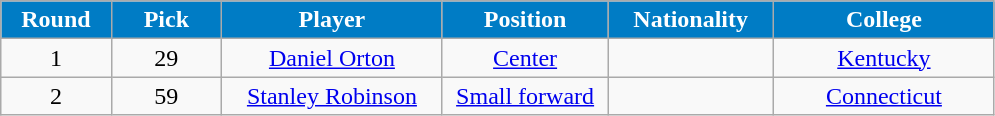<table class="wikitable sortable sortable">
<tr>
<th style="background:#007CC5; color:white" width="10%">Round</th>
<th style="background:#007CC5; color:white" width="10%">Pick</th>
<th style="background:#007CC5; color:white" width="20%">Player</th>
<th style="background:#007CC5; color:white" width="15%">Position</th>
<th style="background:#007CC5; color:white" width="15%">Nationality</th>
<th style="background:#007CC5; color:white" width="20%">College</th>
</tr>
<tr style="text-align: center">
<td>1</td>
<td>29</td>
<td><a href='#'>Daniel Orton</a></td>
<td><a href='#'>Center</a></td>
<td></td>
<td><a href='#'>Kentucky</a></td>
</tr>
<tr style="text-align: center">
<td>2</td>
<td>59</td>
<td><a href='#'>Stanley Robinson</a></td>
<td><a href='#'>Small forward</a></td>
<td></td>
<td><a href='#'>Connecticut</a></td>
</tr>
</table>
